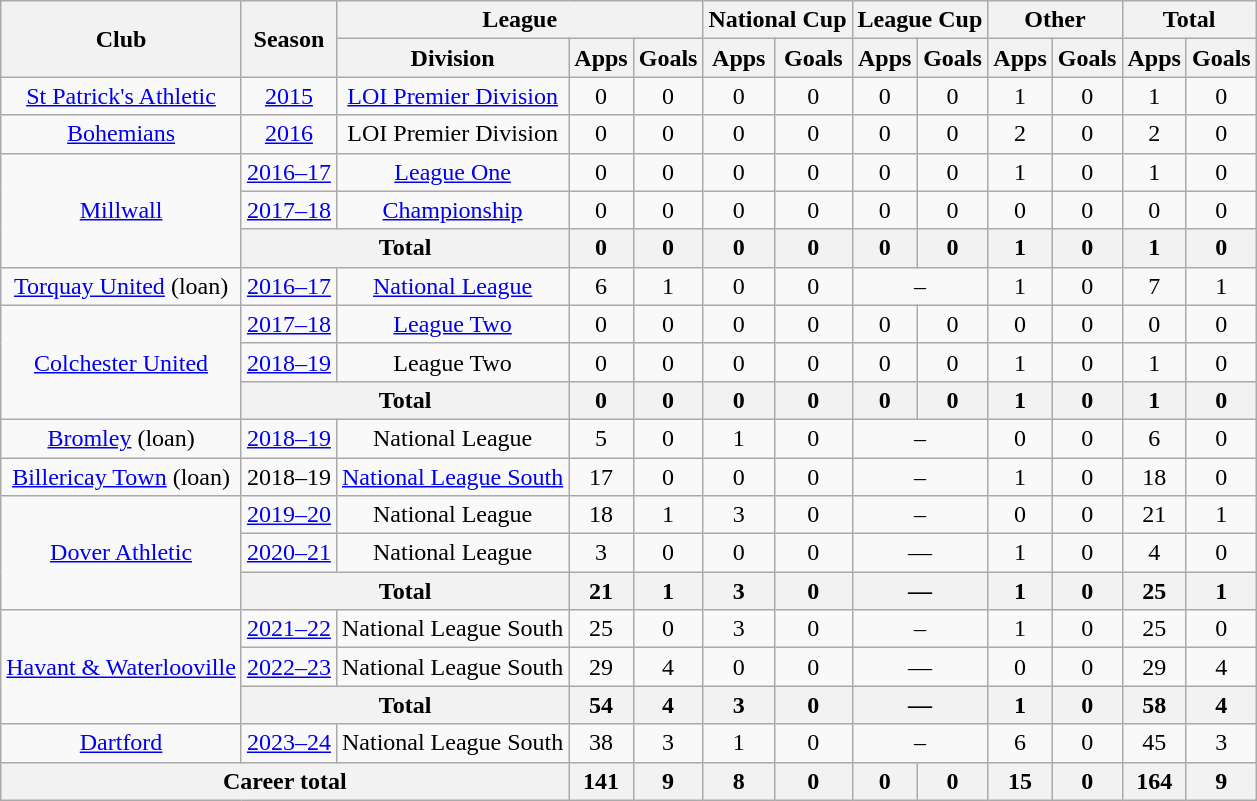<table class=wikitable style="text-align: center">
<tr>
<th rowspan=2>Club</th>
<th rowspan=2>Season</th>
<th colspan=3>League</th>
<th colspan=2>National Cup</th>
<th colspan=2>League Cup</th>
<th colspan=2>Other</th>
<th colspan=2>Total</th>
</tr>
<tr>
<th>Division</th>
<th>Apps</th>
<th>Goals</th>
<th>Apps</th>
<th>Goals</th>
<th>Apps</th>
<th>Goals</th>
<th>Apps</th>
<th>Goals</th>
<th>Apps</th>
<th>Goals</th>
</tr>
<tr>
<td><a href='#'>St Patrick's Athletic</a></td>
<td><a href='#'>2015</a></td>
<td><a href='#'>LOI Premier Division</a></td>
<td>0</td>
<td>0</td>
<td>0</td>
<td>0</td>
<td>0</td>
<td>0</td>
<td>1</td>
<td>0</td>
<td>1</td>
<td>0</td>
</tr>
<tr>
<td><a href='#'>Bohemians</a></td>
<td><a href='#'>2016</a></td>
<td>LOI Premier Division</td>
<td>0</td>
<td>0</td>
<td>0</td>
<td>0</td>
<td>0</td>
<td>0</td>
<td>2</td>
<td>0</td>
<td>2</td>
<td>0</td>
</tr>
<tr>
<td rowspan=3><a href='#'>Millwall</a></td>
<td><a href='#'>2016–17</a></td>
<td><a href='#'>League One</a></td>
<td>0</td>
<td>0</td>
<td>0</td>
<td>0</td>
<td>0</td>
<td>0</td>
<td>1</td>
<td>0</td>
<td>1</td>
<td>0</td>
</tr>
<tr>
<td><a href='#'>2017–18</a></td>
<td><a href='#'>Championship</a></td>
<td>0</td>
<td>0</td>
<td>0</td>
<td>0</td>
<td>0</td>
<td>0</td>
<td>0</td>
<td>0</td>
<td>0</td>
<td>0</td>
</tr>
<tr>
<th colspan=2>Total</th>
<th>0</th>
<th>0</th>
<th>0</th>
<th>0</th>
<th>0</th>
<th>0</th>
<th>1</th>
<th>0</th>
<th>1</th>
<th>0</th>
</tr>
<tr>
<td><a href='#'>Torquay United</a> (loan)</td>
<td><a href='#'>2016–17</a></td>
<td><a href='#'>National League</a></td>
<td>6</td>
<td>1</td>
<td>0</td>
<td>0</td>
<td colspan=2>–</td>
<td>1</td>
<td>0</td>
<td>7</td>
<td>1</td>
</tr>
<tr>
<td rowspan=3><a href='#'>Colchester United</a></td>
<td><a href='#'>2017–18</a></td>
<td><a href='#'>League Two</a></td>
<td>0</td>
<td>0</td>
<td>0</td>
<td>0</td>
<td>0</td>
<td>0</td>
<td>0</td>
<td>0</td>
<td>0</td>
<td>0</td>
</tr>
<tr>
<td><a href='#'>2018–19</a></td>
<td>League Two</td>
<td>0</td>
<td>0</td>
<td>0</td>
<td>0</td>
<td>0</td>
<td>0</td>
<td>1</td>
<td>0</td>
<td>1</td>
<td>0</td>
</tr>
<tr>
<th colspan=2>Total</th>
<th>0</th>
<th>0</th>
<th>0</th>
<th>0</th>
<th>0</th>
<th>0</th>
<th>1</th>
<th>0</th>
<th>1</th>
<th>0</th>
</tr>
<tr>
<td><a href='#'>Bromley</a> (loan)</td>
<td><a href='#'>2018–19</a></td>
<td>National League</td>
<td>5</td>
<td>0</td>
<td>1</td>
<td>0</td>
<td colspan=2>–</td>
<td>0</td>
<td>0</td>
<td>6</td>
<td>0</td>
</tr>
<tr>
<td><a href='#'>Billericay Town</a> (loan)</td>
<td>2018–19</td>
<td><a href='#'>National League South</a></td>
<td>17</td>
<td>0</td>
<td>0</td>
<td>0</td>
<td colspan=2>–</td>
<td>1</td>
<td>0</td>
<td>18</td>
<td>0</td>
</tr>
<tr>
<td rowspan="3"><a href='#'>Dover Athletic</a></td>
<td><a href='#'>2019–20</a></td>
<td>National League</td>
<td>18</td>
<td>1</td>
<td>3</td>
<td>0</td>
<td colspan=2>–</td>
<td>0</td>
<td>0</td>
<td>21</td>
<td>1</td>
</tr>
<tr>
<td><a href='#'>2020–21</a></td>
<td>National League</td>
<td>3</td>
<td>0</td>
<td>0</td>
<td>0</td>
<td colspan="2">—</td>
<td>1</td>
<td>0</td>
<td>4</td>
<td>0</td>
</tr>
<tr>
<th colspan="2">Total</th>
<th>21</th>
<th>1</th>
<th>3</th>
<th>0</th>
<th colspan="2">—</th>
<th>1</th>
<th>0</th>
<th>25</th>
<th>1</th>
</tr>
<tr>
<td rowspan="3"><a href='#'>Havant & Waterlooville</a></td>
<td><a href='#'>2021–22</a></td>
<td>National League South</td>
<td>25</td>
<td>0</td>
<td>3</td>
<td>0</td>
<td colspan=2>–</td>
<td>1</td>
<td>0</td>
<td>25</td>
<td>0</td>
</tr>
<tr>
<td><a href='#'>2022–23</a></td>
<td>National League South</td>
<td>29</td>
<td>4</td>
<td>0</td>
<td>0</td>
<td colspan="2">—</td>
<td>0</td>
<td>0</td>
<td>29</td>
<td>4</td>
</tr>
<tr>
<th colspan="2">Total</th>
<th>54</th>
<th>4</th>
<th>3</th>
<th>0</th>
<th colspan="2">—</th>
<th>1</th>
<th>0</th>
<th>58</th>
<th>4</th>
</tr>
<tr>
<td><a href='#'>Dartford</a></td>
<td><a href='#'>2023–24</a></td>
<td>National League South</td>
<td>38</td>
<td>3</td>
<td>1</td>
<td>0</td>
<td colspan=2>–</td>
<td>6</td>
<td>0</td>
<td>45</td>
<td>3</td>
</tr>
<tr>
<th colspan=3>Career total</th>
<th>141</th>
<th>9</th>
<th>8</th>
<th>0</th>
<th>0</th>
<th>0</th>
<th>15</th>
<th>0</th>
<th>164</th>
<th>9</th>
</tr>
</table>
